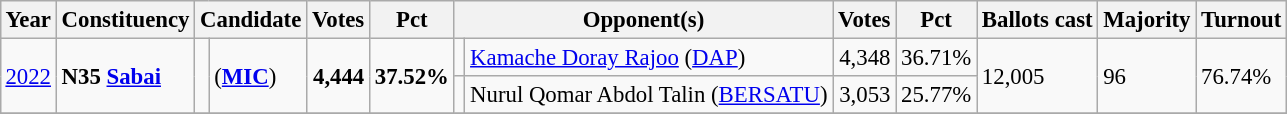<table class="wikitable" style="margin:0.5em ; font-size:95%">
<tr>
<th>Year</th>
<th>Constituency</th>
<th colspan=2>Candidate</th>
<th>Votes</th>
<th>Pct</th>
<th colspan=2>Opponent(s)</th>
<th>Votes</th>
<th>Pct</th>
<th>Ballots cast</th>
<th>Majority</th>
<th>Turnout</th>
</tr>
<tr>
<td rowspan=2><a href='#'>2022</a></td>
<td rowspan=2><strong>N35 <a href='#'>Sabai</a></strong></td>
<td rowspan=2 ></td>
<td rowspan=2> (<a href='#'><strong>MIC</strong></a>)</td>
<td rowspan=2 align=right><strong>4,444</strong></td>
<td rowspan=2><strong>37.52%</strong></td>
<td></td>
<td><a href='#'>Kamache Doray Rajoo</a> (<a href='#'>DAP</a>)</td>
<td align=right>4,348</td>
<td>36.71%</td>
<td rowspan=2>12,005</td>
<td rowspan=2>96</td>
<td rowspan=2>76.74%</td>
</tr>
<tr>
<td bgcolor=></td>
<td>Nurul Qomar Abdol Talin (<a href='#'>BERSATU</a>)</td>
<td align=right>3,053</td>
<td>25.77%</td>
</tr>
<tr>
</tr>
</table>
